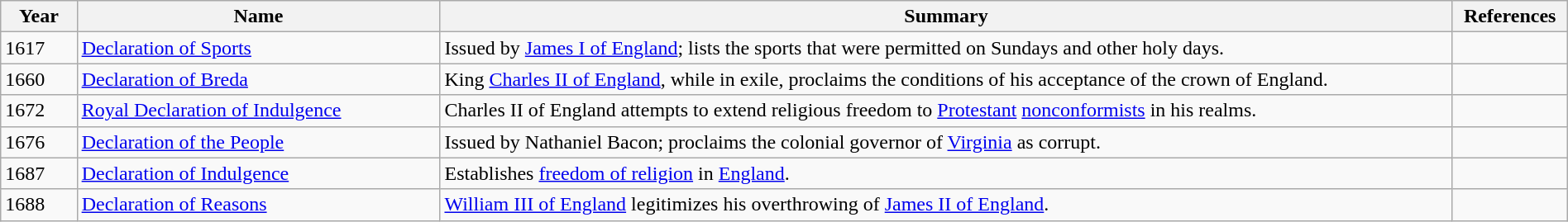<table class="sortable wikitable" style="width: 100%">
<tr>
<th width="4%">Year</th>
<th width="19%">Name</th>
<th width="53%" class="unsortable">Summary</th>
<th width="4%" class="unsortable">References</th>
</tr>
<tr>
<td>1617</td>
<td><a href='#'>Declaration of Sports</a> </td>
<td>Issued by <a href='#'>James I of England</a>; lists the sports that were permitted on Sundays and other holy days.</td>
<td></td>
</tr>
<tr>
<td>1660</td>
<td><a href='#'>Declaration of Breda</a></td>
<td>King <a href='#'>Charles II of England</a>, while in exile, proclaims the conditions of his acceptance of the crown of England.</td>
<td></td>
</tr>
<tr>
<td>1672</td>
<td><a href='#'>Royal Declaration of Indulgence</a></td>
<td>Charles II of England attempts to extend religious freedom to <a href='#'>Protestant</a> <a href='#'>nonconformists</a> in his realms.</td>
<td></td>
</tr>
<tr>
<td>1676</td>
<td><a href='#'>Declaration of the People</a> </td>
<td>Issued by Nathaniel Bacon; proclaims the colonial governor of <a href='#'>Virginia</a> as corrupt.</td>
<td></td>
</tr>
<tr>
<td>1687</td>
<td><a href='#'>Declaration of Indulgence</a> </td>
<td>Establishes <a href='#'>freedom of religion</a> in <a href='#'>England</a>.</td>
<td></td>
</tr>
<tr>
<td>1688</td>
<td><a href='#'>Declaration of Reasons</a></td>
<td><a href='#'>William III of England</a> legitimizes his overthrowing of <a href='#'>James II of England</a>.</td>
<td></td>
</tr>
</table>
